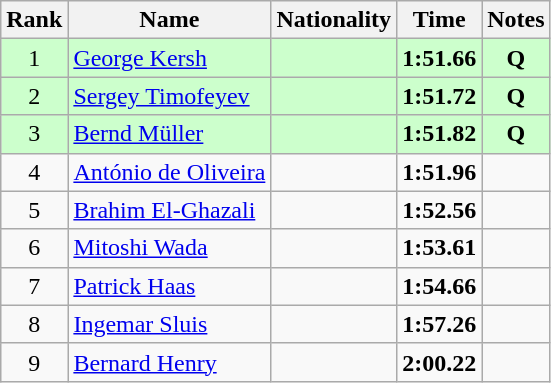<table class="wikitable sortable" style="text-align:center">
<tr>
<th>Rank</th>
<th>Name</th>
<th>Nationality</th>
<th>Time</th>
<th>Notes</th>
</tr>
<tr bgcolor=ccffcc>
<td>1</td>
<td align=left><a href='#'>George Kersh</a></td>
<td align=left></td>
<td><strong>1:51.66</strong></td>
<td><strong>Q</strong></td>
</tr>
<tr bgcolor=ccffcc>
<td>2</td>
<td align=left><a href='#'>Sergey Timofeyev</a></td>
<td align=left></td>
<td><strong>1:51.72</strong></td>
<td><strong>Q</strong></td>
</tr>
<tr bgcolor=ccffcc>
<td>3</td>
<td align=left><a href='#'>Bernd Müller</a></td>
<td align=left></td>
<td><strong>1:51.82</strong></td>
<td><strong>Q</strong></td>
</tr>
<tr>
<td>4</td>
<td align=left><a href='#'>António de Oliveira</a></td>
<td align=left></td>
<td><strong>1:51.96</strong></td>
<td></td>
</tr>
<tr>
<td>5</td>
<td align=left><a href='#'>Brahim El-Ghazali</a></td>
<td align=left></td>
<td><strong>1:52.56</strong></td>
<td></td>
</tr>
<tr>
<td>6</td>
<td align=left><a href='#'>Mitoshi Wada</a></td>
<td align=left></td>
<td><strong>1:53.61</strong></td>
<td></td>
</tr>
<tr>
<td>7</td>
<td align=left><a href='#'>Patrick Haas</a></td>
<td align=left></td>
<td><strong>1:54.66</strong></td>
<td></td>
</tr>
<tr>
<td>8</td>
<td align=left><a href='#'>Ingemar Sluis</a></td>
<td align=left></td>
<td><strong>1:57.26</strong></td>
<td></td>
</tr>
<tr>
<td>9</td>
<td align=left><a href='#'>Bernard Henry</a></td>
<td align=left></td>
<td><strong>2:00.22</strong></td>
<td></td>
</tr>
</table>
